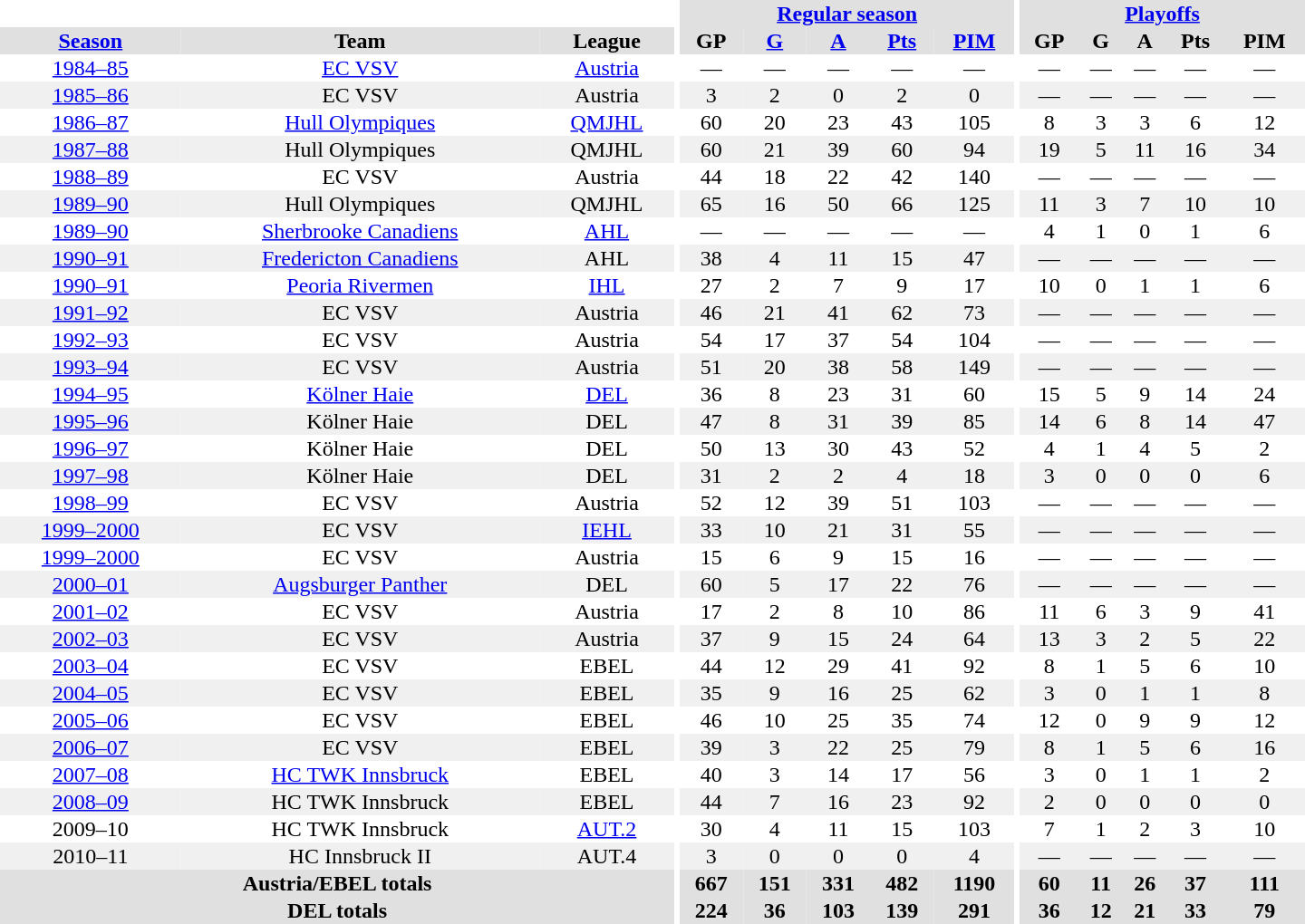<table border="0" cellpadding="1" cellspacing="0" style="text-align:center; width:60em">
<tr bgcolor="#e0e0e0">
<th colspan="3" bgcolor="#ffffff"></th>
<th rowspan="99" bgcolor="#ffffff"></th>
<th colspan="5"><a href='#'>Regular season</a></th>
<th rowspan="99" bgcolor="#ffffff"></th>
<th colspan="5"><a href='#'>Playoffs</a></th>
</tr>
<tr bgcolor="#e0e0e0">
<th><a href='#'>Season</a></th>
<th>Team</th>
<th>League</th>
<th>GP</th>
<th><a href='#'>G</a></th>
<th><a href='#'>A</a></th>
<th><a href='#'>Pts</a></th>
<th><a href='#'>PIM</a></th>
<th>GP</th>
<th>G</th>
<th>A</th>
<th>Pts</th>
<th>PIM</th>
</tr>
<tr>
<td><a href='#'>1984–85</a></td>
<td><a href='#'>EC VSV</a></td>
<td><a href='#'>Austria</a></td>
<td>—</td>
<td>—</td>
<td>—</td>
<td>—</td>
<td>—</td>
<td>—</td>
<td>—</td>
<td>—</td>
<td>—</td>
<td>—</td>
</tr>
<tr bgcolor="#f0f0f0">
<td><a href='#'>1985–86</a></td>
<td>EC VSV</td>
<td>Austria</td>
<td>3</td>
<td>2</td>
<td>0</td>
<td>2</td>
<td>0</td>
<td>—</td>
<td>—</td>
<td>—</td>
<td>—</td>
<td>—</td>
</tr>
<tr>
<td><a href='#'>1986–87</a></td>
<td><a href='#'>Hull Olympiques</a></td>
<td><a href='#'>QMJHL</a></td>
<td>60</td>
<td>20</td>
<td>23</td>
<td>43</td>
<td>105</td>
<td>8</td>
<td>3</td>
<td>3</td>
<td>6</td>
<td>12</td>
</tr>
<tr bgcolor="#f0f0f0">
<td><a href='#'>1987–88</a></td>
<td>Hull Olympiques</td>
<td>QMJHL</td>
<td>60</td>
<td>21</td>
<td>39</td>
<td>60</td>
<td>94</td>
<td>19</td>
<td>5</td>
<td>11</td>
<td>16</td>
<td>34</td>
</tr>
<tr>
<td><a href='#'>1988–89</a></td>
<td>EC VSV</td>
<td>Austria</td>
<td>44</td>
<td>18</td>
<td>22</td>
<td>42</td>
<td>140</td>
<td>—</td>
<td>—</td>
<td>—</td>
<td>—</td>
<td>—</td>
</tr>
<tr bgcolor="#f0f0f0">
<td><a href='#'>1989–90</a></td>
<td>Hull Olympiques</td>
<td>QMJHL</td>
<td>65</td>
<td>16</td>
<td>50</td>
<td>66</td>
<td>125</td>
<td>11</td>
<td>3</td>
<td>7</td>
<td>10</td>
<td>10</td>
</tr>
<tr>
<td><a href='#'>1989–90</a></td>
<td><a href='#'>Sherbrooke Canadiens</a></td>
<td><a href='#'>AHL</a></td>
<td>—</td>
<td>—</td>
<td>—</td>
<td>—</td>
<td>—</td>
<td>4</td>
<td>1</td>
<td>0</td>
<td>1</td>
<td>6</td>
</tr>
<tr bgcolor="#f0f0f0">
<td><a href='#'>1990–91</a></td>
<td><a href='#'>Fredericton Canadiens</a></td>
<td>AHL</td>
<td>38</td>
<td>4</td>
<td>11</td>
<td>15</td>
<td>47</td>
<td>—</td>
<td>—</td>
<td>—</td>
<td>—</td>
<td>—</td>
</tr>
<tr>
<td><a href='#'>1990–91</a></td>
<td><a href='#'>Peoria Rivermen</a></td>
<td><a href='#'>IHL</a></td>
<td>27</td>
<td>2</td>
<td>7</td>
<td>9</td>
<td>17</td>
<td>10</td>
<td>0</td>
<td>1</td>
<td>1</td>
<td>6</td>
</tr>
<tr bgcolor="#f0f0f0">
<td><a href='#'>1991–92</a></td>
<td>EC VSV</td>
<td>Austria</td>
<td>46</td>
<td>21</td>
<td>41</td>
<td>62</td>
<td>73</td>
<td>—</td>
<td>—</td>
<td>—</td>
<td>—</td>
<td>—</td>
</tr>
<tr>
<td><a href='#'>1992–93</a></td>
<td>EC VSV</td>
<td>Austria</td>
<td>54</td>
<td>17</td>
<td>37</td>
<td>54</td>
<td>104</td>
<td>—</td>
<td>—</td>
<td>—</td>
<td>—</td>
<td>—</td>
</tr>
<tr bgcolor="#f0f0f0">
<td><a href='#'>1993–94</a></td>
<td>EC VSV</td>
<td>Austria</td>
<td>51</td>
<td>20</td>
<td>38</td>
<td>58</td>
<td>149</td>
<td>—</td>
<td>—</td>
<td>—</td>
<td>—</td>
<td>—</td>
</tr>
<tr>
<td><a href='#'>1994–95</a></td>
<td><a href='#'>Kölner Haie</a></td>
<td><a href='#'>DEL</a></td>
<td>36</td>
<td>8</td>
<td>23</td>
<td>31</td>
<td>60</td>
<td>15</td>
<td>5</td>
<td>9</td>
<td>14</td>
<td>24</td>
</tr>
<tr bgcolor="#f0f0f0">
<td><a href='#'>1995–96</a></td>
<td>Kölner Haie</td>
<td>DEL</td>
<td>47</td>
<td>8</td>
<td>31</td>
<td>39</td>
<td>85</td>
<td>14</td>
<td>6</td>
<td>8</td>
<td>14</td>
<td>47</td>
</tr>
<tr>
<td><a href='#'>1996–97</a></td>
<td>Kölner Haie</td>
<td>DEL</td>
<td>50</td>
<td>13</td>
<td>30</td>
<td>43</td>
<td>52</td>
<td>4</td>
<td>1</td>
<td>4</td>
<td>5</td>
<td>2</td>
</tr>
<tr bgcolor="#f0f0f0">
<td><a href='#'>1997–98</a></td>
<td>Kölner Haie</td>
<td>DEL</td>
<td>31</td>
<td>2</td>
<td>2</td>
<td>4</td>
<td>18</td>
<td>3</td>
<td>0</td>
<td>0</td>
<td>0</td>
<td>6</td>
</tr>
<tr>
<td><a href='#'>1998–99</a></td>
<td>EC VSV</td>
<td>Austria</td>
<td>52</td>
<td>12</td>
<td>39</td>
<td>51</td>
<td>103</td>
<td>—</td>
<td>—</td>
<td>—</td>
<td>—</td>
<td>—</td>
</tr>
<tr bgcolor="#f0f0f0">
<td><a href='#'>1999–2000</a></td>
<td>EC VSV</td>
<td><a href='#'>IEHL</a></td>
<td>33</td>
<td>10</td>
<td>21</td>
<td>31</td>
<td>55</td>
<td>—</td>
<td>—</td>
<td>—</td>
<td>—</td>
<td>—</td>
</tr>
<tr>
<td><a href='#'>1999–2000</a></td>
<td>EC VSV</td>
<td>Austria</td>
<td>15</td>
<td>6</td>
<td>9</td>
<td>15</td>
<td>16</td>
<td>—</td>
<td>—</td>
<td>—</td>
<td>—</td>
<td>—</td>
</tr>
<tr bgcolor="#f0f0f0">
<td><a href='#'>2000–01</a></td>
<td><a href='#'>Augsburger Panther</a></td>
<td>DEL</td>
<td>60</td>
<td>5</td>
<td>17</td>
<td>22</td>
<td>76</td>
<td>—</td>
<td>—</td>
<td>—</td>
<td>—</td>
<td>—</td>
</tr>
<tr>
<td><a href='#'>2001–02</a></td>
<td>EC VSV</td>
<td>Austria</td>
<td>17</td>
<td>2</td>
<td>8</td>
<td>10</td>
<td>86</td>
<td>11</td>
<td>6</td>
<td>3</td>
<td>9</td>
<td>41</td>
</tr>
<tr bgcolor="#f0f0f0">
<td><a href='#'>2002–03</a></td>
<td>EC VSV</td>
<td>Austria</td>
<td>37</td>
<td>9</td>
<td>15</td>
<td>24</td>
<td>64</td>
<td>13</td>
<td>3</td>
<td>2</td>
<td>5</td>
<td>22</td>
</tr>
<tr>
<td><a href='#'>2003–04</a></td>
<td>EC VSV</td>
<td>EBEL</td>
<td>44</td>
<td>12</td>
<td>29</td>
<td>41</td>
<td>92</td>
<td>8</td>
<td>1</td>
<td>5</td>
<td>6</td>
<td>10</td>
</tr>
<tr bgcolor="#f0f0f0">
<td><a href='#'>2004–05</a></td>
<td>EC VSV</td>
<td>EBEL</td>
<td>35</td>
<td>9</td>
<td>16</td>
<td>25</td>
<td>62</td>
<td>3</td>
<td>0</td>
<td>1</td>
<td>1</td>
<td>8</td>
</tr>
<tr>
<td><a href='#'>2005–06</a></td>
<td>EC VSV</td>
<td>EBEL</td>
<td>46</td>
<td>10</td>
<td>25</td>
<td>35</td>
<td>74</td>
<td>12</td>
<td>0</td>
<td>9</td>
<td>9</td>
<td>12</td>
</tr>
<tr bgcolor="#f0f0f0">
<td><a href='#'>2006–07</a></td>
<td>EC VSV</td>
<td>EBEL</td>
<td>39</td>
<td>3</td>
<td>22</td>
<td>25</td>
<td>79</td>
<td>8</td>
<td>1</td>
<td>5</td>
<td>6</td>
<td>16</td>
</tr>
<tr>
<td><a href='#'>2007–08</a></td>
<td><a href='#'>HC TWK Innsbruck</a></td>
<td>EBEL</td>
<td>40</td>
<td>3</td>
<td>14</td>
<td>17</td>
<td>56</td>
<td>3</td>
<td>0</td>
<td>1</td>
<td>1</td>
<td>2</td>
</tr>
<tr bgcolor="#f0f0f0">
<td><a href='#'>2008–09</a></td>
<td>HC TWK Innsbruck</td>
<td>EBEL</td>
<td>44</td>
<td>7</td>
<td>16</td>
<td>23</td>
<td>92</td>
<td>2</td>
<td>0</td>
<td>0</td>
<td>0</td>
<td>0</td>
</tr>
<tr>
<td>2009–10</td>
<td>HC TWK Innsbruck</td>
<td><a href='#'>AUT.2</a></td>
<td>30</td>
<td>4</td>
<td>11</td>
<td>15</td>
<td>103</td>
<td>7</td>
<td>1</td>
<td>2</td>
<td>3</td>
<td>10</td>
</tr>
<tr bgcolor="#f0f0f0">
<td>2010–11</td>
<td>HC Innsbruck II</td>
<td>AUT.4</td>
<td>3</td>
<td>0</td>
<td>0</td>
<td>0</td>
<td>4</td>
<td>—</td>
<td>—</td>
<td>—</td>
<td>—</td>
<td>—</td>
</tr>
<tr bgcolor="#e0e0e0">
<th colspan="3">Austria/EBEL totals</th>
<th>667</th>
<th>151</th>
<th>331</th>
<th>482</th>
<th>1190</th>
<th>60</th>
<th>11</th>
<th>26</th>
<th>37</th>
<th>111</th>
</tr>
<tr bgcolor="#e0e0e0">
<th colspan="3">DEL totals</th>
<th>224</th>
<th>36</th>
<th>103</th>
<th>139</th>
<th>291</th>
<th>36</th>
<th>12</th>
<th>21</th>
<th>33</th>
<th>79</th>
</tr>
</table>
